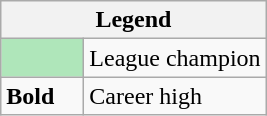<table class="wikitable">
<tr>
<th colspan="2">Legend</th>
</tr>
<tr>
<td style="background:#afe6ba; width:3em;"></td>
<td>League champion</td>
</tr>
<tr>
<td><strong>Bold</strong></td>
<td>Career high</td>
</tr>
</table>
